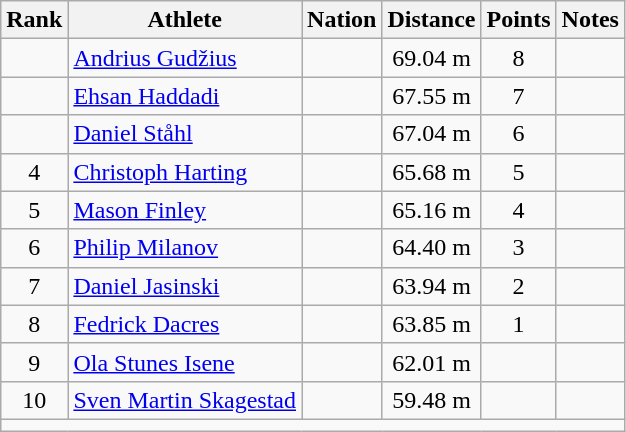<table class="wikitable sortable" style="text-align:center;">
<tr>
<th scope="col" style="width: 10px;">Rank</th>
<th scope="col">Athlete</th>
<th scope="col">Nation</th>
<th scope="col">Distance</th>
<th scope="col">Points</th>
<th scope="col">Notes</th>
</tr>
<tr>
<td></td>
<td align=left><a href='#'>Andrius Gudžius</a></td>
<td align=left></td>
<td>69.04 m</td>
<td>8</td>
<td></td>
</tr>
<tr>
<td></td>
<td align=left><a href='#'>Ehsan Haddadi</a></td>
<td align=left></td>
<td>67.55 m</td>
<td>7</td>
<td></td>
</tr>
<tr>
<td></td>
<td align=left><a href='#'>Daniel Ståhl</a></td>
<td align=left></td>
<td>67.04 m</td>
<td>6</td>
<td></td>
</tr>
<tr>
<td>4</td>
<td align=left><a href='#'>Christoph Harting</a></td>
<td align=left></td>
<td>65.68 m</td>
<td>5</td>
<td></td>
</tr>
<tr>
<td>5</td>
<td align=left><a href='#'>Mason Finley</a></td>
<td align=left></td>
<td>65.16 m</td>
<td>4</td>
<td></td>
</tr>
<tr>
<td>6</td>
<td align=left><a href='#'>Philip Milanov</a></td>
<td align=left></td>
<td>64.40 m</td>
<td>3</td>
<td></td>
</tr>
<tr>
<td>7</td>
<td align=left><a href='#'>Daniel Jasinski</a></td>
<td align=left></td>
<td>63.94 m</td>
<td>2</td>
<td></td>
</tr>
<tr>
<td>8</td>
<td align=left><a href='#'>Fedrick Dacres</a></td>
<td align=left></td>
<td>63.85 m</td>
<td>1</td>
<td></td>
</tr>
<tr>
<td>9</td>
<td align=left><a href='#'>Ola Stunes Isene</a></td>
<td align=left></td>
<td>62.01 m</td>
<td></td>
<td></td>
</tr>
<tr>
<td>10</td>
<td align=left><a href='#'>Sven Martin Skagestad</a></td>
<td align=left></td>
<td>59.48 m</td>
<td></td>
<td></td>
</tr>
<tr class="sortbottom">
<td colspan="6"></td>
</tr>
</table>
